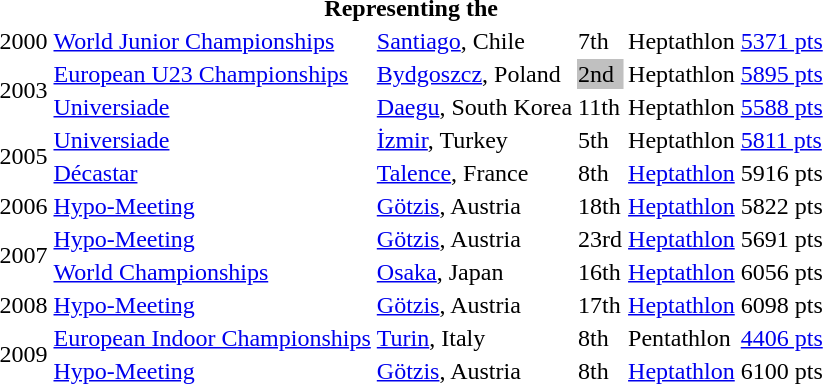<table>
<tr>
<th colspan="6">Representing the </th>
</tr>
<tr>
<td>2000</td>
<td><a href='#'>World Junior Championships</a></td>
<td><a href='#'>Santiago</a>, Chile</td>
<td>7th</td>
<td>Heptathlon</td>
<td><a href='#'>5371 pts</a></td>
</tr>
<tr>
<td rowspan=2>2003</td>
<td><a href='#'>European U23 Championships</a></td>
<td><a href='#'>Bydgoszcz</a>, Poland</td>
<td bgcolor="silver">2nd</td>
<td>Heptathlon</td>
<td><a href='#'>5895 pts</a></td>
</tr>
<tr>
<td><a href='#'>Universiade</a></td>
<td><a href='#'>Daegu</a>, South Korea</td>
<td>11th</td>
<td>Heptathlon</td>
<td><a href='#'>5588 pts</a></td>
</tr>
<tr>
<td rowspan=2>2005</td>
<td><a href='#'>Universiade</a></td>
<td><a href='#'>İzmir</a>, Turkey</td>
<td>5th</td>
<td>Heptathlon</td>
<td><a href='#'>5811 pts</a></td>
</tr>
<tr>
<td><a href='#'>Décastar</a></td>
<td><a href='#'>Talence</a>, France</td>
<td>8th</td>
<td><a href='#'>Heptathlon</a></td>
<td>5916 pts</td>
</tr>
<tr>
<td>2006</td>
<td><a href='#'>Hypo-Meeting</a></td>
<td><a href='#'>Götzis</a>, Austria</td>
<td>18th</td>
<td><a href='#'>Heptathlon</a></td>
<td>5822 pts</td>
</tr>
<tr>
<td rowspan=2>2007</td>
<td><a href='#'>Hypo-Meeting</a></td>
<td><a href='#'>Götzis</a>, Austria</td>
<td>23rd</td>
<td><a href='#'>Heptathlon</a></td>
<td>5691 pts</td>
</tr>
<tr>
<td><a href='#'>World Championships</a></td>
<td><a href='#'>Osaka</a>, Japan</td>
<td>16th</td>
<td><a href='#'>Heptathlon</a></td>
<td>6056 pts</td>
</tr>
<tr>
<td>2008</td>
<td><a href='#'>Hypo-Meeting</a></td>
<td><a href='#'>Götzis</a>, Austria</td>
<td>17th</td>
<td><a href='#'>Heptathlon</a></td>
<td>6098 pts</td>
</tr>
<tr>
<td rowspan=2>2009</td>
<td><a href='#'>European Indoor Championships</a></td>
<td><a href='#'>Turin</a>, Italy</td>
<td>8th</td>
<td>Pentathlon</td>
<td><a href='#'>4406 pts</a></td>
</tr>
<tr>
<td><a href='#'>Hypo-Meeting</a></td>
<td><a href='#'>Götzis</a>, Austria</td>
<td>8th</td>
<td><a href='#'>Heptathlon</a></td>
<td>6100 pts</td>
</tr>
</table>
